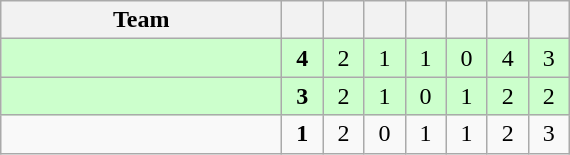<table class="wikitable" style="text-align: center;">
<tr>
<th width=180>Team</th>
<th width=20></th>
<th width=20></th>
<th width=20></th>
<th width=20></th>
<th width=20></th>
<th width=20></th>
<th width=20></th>
</tr>
<tr bgcolor=ccffcc>
<td align=left></td>
<td><strong>4</strong></td>
<td>2</td>
<td>1</td>
<td>1</td>
<td>0</td>
<td>4</td>
<td>3</td>
</tr>
<tr bgcolor=ccffcc>
<td align=left></td>
<td><strong>3</strong></td>
<td>2</td>
<td>1</td>
<td>0</td>
<td>1</td>
<td>2</td>
<td>2</td>
</tr>
<tr>
<td align=left></td>
<td><strong>1</strong></td>
<td>2</td>
<td>0</td>
<td>1</td>
<td>1</td>
<td>2</td>
<td>3</td>
</tr>
</table>
